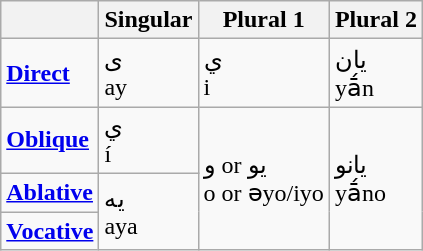<table class="wikitable">
<tr>
<th></th>
<th>Singular</th>
<th>Plural 1</th>
<th>Plural 2</th>
</tr>
<tr>
<td><strong><a href='#'>Direct</a></strong></td>
<td>ی<br>ay</td>
<td>ي<br>i</td>
<td>يان<br>yā́n</td>
</tr>
<tr>
<td><strong><a href='#'>Oblique</a></strong></td>
<td>ي<br>í</td>
<td rowspan="3">و or یو<br>o or әyo/iyo</td>
<td rowspan="3">يانو<br>yā́no</td>
</tr>
<tr>
<td><strong><a href='#'>Ablative</a></strong></td>
<td rowspan="2">یه<br>aya</td>
</tr>
<tr>
<td><strong><a href='#'>Vocative</a></strong></td>
</tr>
</table>
